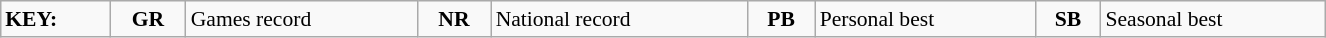<table class="wikitable" width="70%" style="margin:0.5em auto; font-size:90%;position:relative;">
<tr>
<td><strong>KEY:</strong></td>
<td align="center"><strong>GR</strong></td>
<td>Games record</td>
<td align="center"><strong>NR</strong></td>
<td>National record</td>
<td align="center"><strong>PB</strong></td>
<td>Personal best</td>
<td align="center"><strong>SB</strong></td>
<td>Seasonal best</td>
</tr>
</table>
